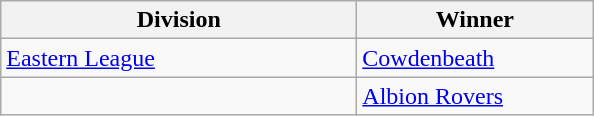<table class="wikitable">
<tr>
<th width=230>Division</th>
<th width=150>Winner</th>
</tr>
<tr>
<td><a href='#'>Eastern League</a></td>
<td><a href='#'>Cowdenbeath</a></td>
</tr>
<tr>
<td></td>
<td><a href='#'>Albion Rovers</a></td>
</tr>
</table>
